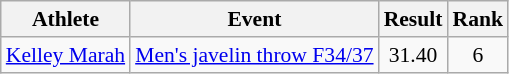<table class=wikitable style="font-size:90%">
<tr>
<th>Athlete</th>
<th>Event</th>
<th>Result</th>
<th>Rank</th>
</tr>
<tr>
<td><a href='#'>Kelley Marah</a></td>
<td><a href='#'>Men's javelin throw F34/37</a></td>
<td align="center">31.40</td>
<td align="center">6</td>
</tr>
</table>
